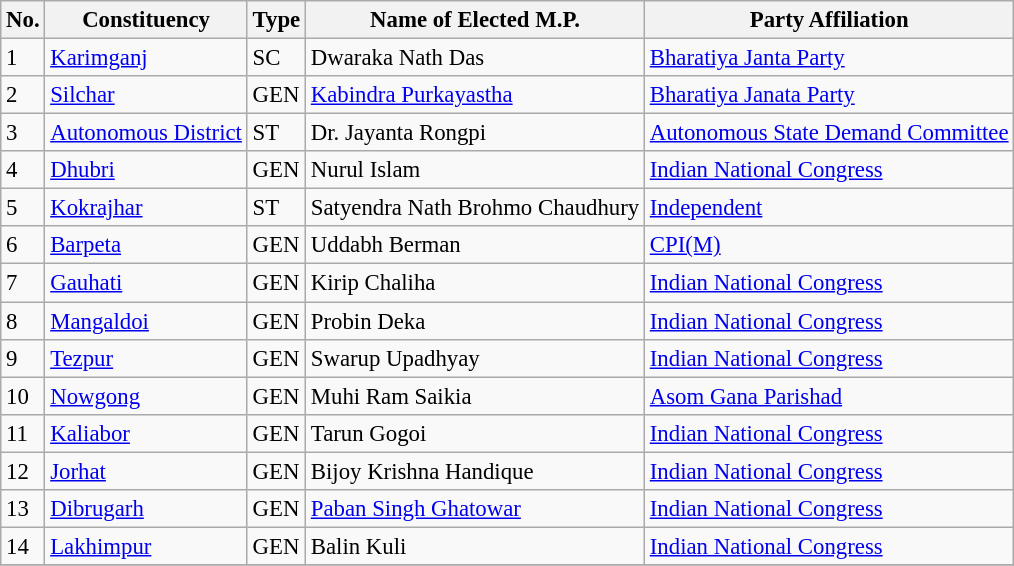<table class="wikitable" style="font-size:95%;">
<tr>
<th>No.</th>
<th>Constituency</th>
<th>Type</th>
<th>Name of Elected M.P.</th>
<th>Party Affiliation</th>
</tr>
<tr>
<td>1</td>
<td><a href='#'>Karimganj</a></td>
<td>SC</td>
<td>Dwaraka Nath Das</td>
<td><a href='#'>Bharatiya Janta Party</a></td>
</tr>
<tr>
<td>2</td>
<td><a href='#'>Silchar</a></td>
<td>GEN</td>
<td><a href='#'>Kabindra Purkayastha</a></td>
<td><a href='#'>Bharatiya Janata Party</a></td>
</tr>
<tr>
<td>3</td>
<td><a href='#'>Autonomous District</a></td>
<td>ST</td>
<td>Dr. Jayanta Rongpi</td>
<td><a href='#'>Autonomous State Demand Committee</a></td>
</tr>
<tr>
<td>4</td>
<td><a href='#'>Dhubri</a></td>
<td>GEN</td>
<td>Nurul Islam</td>
<td><a href='#'>Indian National Congress</a></td>
</tr>
<tr>
<td>5</td>
<td><a href='#'>Kokrajhar</a></td>
<td>ST</td>
<td>Satyendra Nath Brohmo Chaudhury</td>
<td><a href='#'>Independent</a></td>
</tr>
<tr>
<td>6</td>
<td><a href='#'>Barpeta</a></td>
<td>GEN</td>
<td>Uddabh Berman</td>
<td><a href='#'>CPI(M)</a></td>
</tr>
<tr>
<td>7</td>
<td><a href='#'>Gauhati</a></td>
<td>GEN</td>
<td>Kirip Chaliha</td>
<td><a href='#'>Indian National Congress</a></td>
</tr>
<tr>
<td>8</td>
<td><a href='#'>Mangaldoi</a></td>
<td>GEN</td>
<td>Probin Deka</td>
<td><a href='#'>Indian National Congress</a></td>
</tr>
<tr>
<td>9</td>
<td><a href='#'>Tezpur</a></td>
<td>GEN</td>
<td>Swarup Upadhyay</td>
<td><a href='#'>Indian National Congress</a></td>
</tr>
<tr>
<td>10</td>
<td><a href='#'>Nowgong</a></td>
<td>GEN</td>
<td>Muhi Ram Saikia</td>
<td><a href='#'>Asom Gana Parishad</a></td>
</tr>
<tr>
<td>11</td>
<td><a href='#'>Kaliabor</a></td>
<td>GEN</td>
<td>Tarun Gogoi</td>
<td><a href='#'>Indian National Congress</a></td>
</tr>
<tr>
<td>12</td>
<td><a href='#'>Jorhat</a></td>
<td>GEN</td>
<td>Bijoy Krishna Handique</td>
<td><a href='#'>Indian National Congress</a></td>
</tr>
<tr>
<td>13</td>
<td><a href='#'>Dibrugarh</a></td>
<td>GEN</td>
<td><a href='#'>Paban Singh Ghatowar</a></td>
<td><a href='#'>Indian National Congress</a></td>
</tr>
<tr>
<td>14</td>
<td><a href='#'>Lakhimpur</a></td>
<td>GEN</td>
<td>Balin Kuli</td>
<td><a href='#'>Indian National Congress</a></td>
</tr>
<tr>
</tr>
</table>
